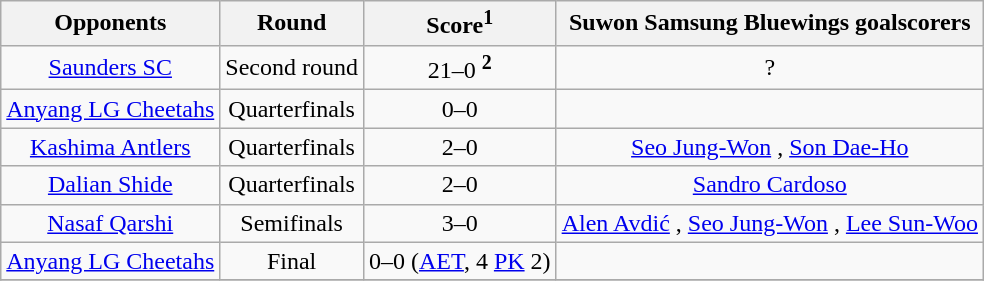<table class="wikitable" style="text-align: center">
<tr>
<th>Opponents</th>
<th>Round</th>
<th>Score<sup>1</sup></th>
<th>Suwon Samsung Bluewings goalscorers</th>
</tr>
<tr>
<td> <a href='#'>Saunders SC</a></td>
<td>Second round</td>
<td>21–0 <sup><strong>2</strong></sup></td>
<td>?</td>
</tr>
<tr>
<td> <a href='#'>Anyang LG Cheetahs</a></td>
<td>Quarterfinals</td>
<td>0–0</td>
<td></td>
</tr>
<tr>
<td> <a href='#'>Kashima Antlers</a></td>
<td>Quarterfinals</td>
<td>2–0</td>
<td><a href='#'>Seo Jung-Won</a> , <a href='#'>Son Dae-Ho</a> </td>
</tr>
<tr>
<td> <a href='#'>Dalian Shide</a></td>
<td>Quarterfinals</td>
<td>2–0</td>
<td><a href='#'>Sandro Cardoso</a>  </td>
</tr>
<tr>
<td> <a href='#'>Nasaf Qarshi</a></td>
<td>Semifinals</td>
<td>3–0</td>
<td><a href='#'>Alen Avdić</a> , <a href='#'>Seo Jung-Won</a> , <a href='#'>Lee Sun-Woo</a> </td>
</tr>
<tr>
<td> <a href='#'>Anyang LG Cheetahs</a></td>
<td>Final</td>
<td>0–0 (<a href='#'>AET</a>, 4 <a href='#'>PK</a> 2)</td>
<td></td>
</tr>
<tr>
</tr>
</table>
